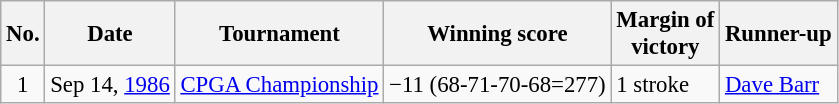<table class="wikitable" style="font-size:95%;">
<tr>
<th>No.</th>
<th>Date</th>
<th>Tournament</th>
<th>Winning score</th>
<th>Margin of<br>victory</th>
<th>Runner-up</th>
</tr>
<tr>
<td align=center>1</td>
<td align=right>Sep 14, <a href='#'>1986</a></td>
<td><a href='#'>CPGA Championship</a></td>
<td>−11 (68-71-70-68=277)</td>
<td>1 stroke</td>
<td> <a href='#'>Dave Barr</a></td>
</tr>
</table>
